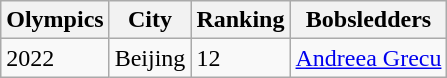<table class="wikitable">
<tr>
<th>Olympics</th>
<th>City</th>
<th>Ranking</th>
<th>Bobsledders</th>
</tr>
<tr>
<td>2022</td>
<td>Beijing</td>
<td>12</td>
<td><a href='#'>Andreea Grecu</a></td>
</tr>
</table>
